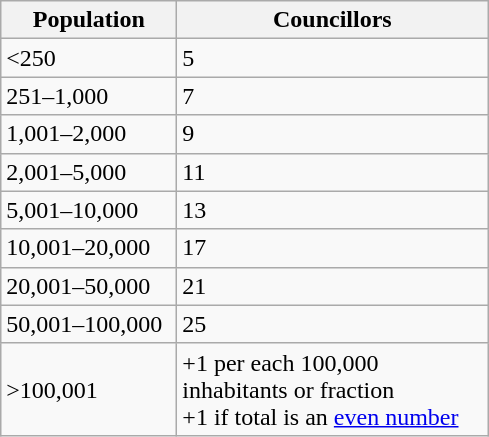<table class="wikitable" style="text-align:left;">
<tr>
<th width="110">Population</th>
<th width="200">Councillors</th>
</tr>
<tr>
<td><250</td>
<td>5</td>
</tr>
<tr>
<td>251–1,000</td>
<td>7</td>
</tr>
<tr>
<td>1,001–2,000</td>
<td>9</td>
</tr>
<tr>
<td>2,001–5,000</td>
<td>11</td>
</tr>
<tr>
<td>5,001–10,000</td>
<td>13</td>
</tr>
<tr>
<td>10,001–20,000</td>
<td>17</td>
</tr>
<tr>
<td>20,001–50,000</td>
<td>21</td>
</tr>
<tr>
<td>50,001–100,000</td>
<td>25</td>
</tr>
<tr>
<td>>100,001</td>
<td>+1 per each 100,000 inhabitants or fraction<br>+1 if total is an <a href='#'>even number</a></td>
</tr>
</table>
